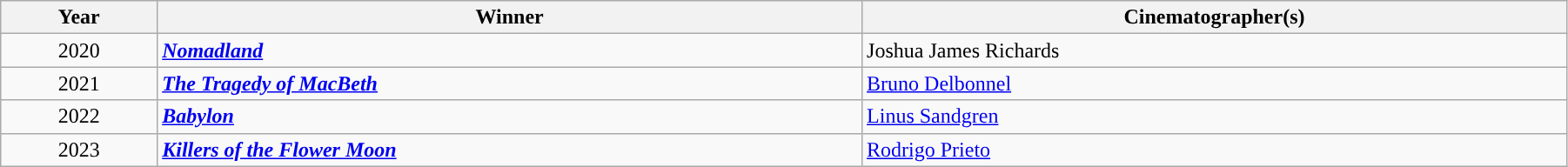<table class="wikitable" width="95%" cellpadding="5">
<tr>
<th width="10%">Year</th>
<th width="45%">Winner</th>
<th width="45%">Cinematographer(s)</th>
</tr>
<tr>
<td align="center">2020</td>
<td><strong><em><a href='#'>Nomadland</a></em></strong></td>
<td>Joshua James Richards</td>
</tr>
<tr>
<td style="text-align:center">2021</td>
<td><strong><em><a href='#'>The Tragedy of MacBeth</a></em></strong></td>
<td><a href='#'>Bruno Delbonnel</a></td>
</tr>
<tr>
<td style="text-align:center">2022</td>
<td><strong><em><a href='#'>Babylon</a></em></strong></td>
<td><a href='#'>Linus Sandgren</a></td>
</tr>
<tr>
<td style="text-align:center">2023</td>
<td><strong><em><a href='#'>Killers of the Flower Moon</a></em></strong></td>
<td><a href='#'>Rodrigo Prieto</a></td>
</tr>
</table>
